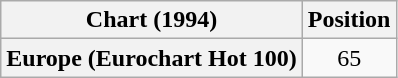<table class="wikitable plainrowheaders">
<tr>
<th>Chart (1994)</th>
<th>Position</th>
</tr>
<tr>
<th scope="row">Europe (Eurochart Hot 100)</th>
<td align="center">65</td>
</tr>
</table>
